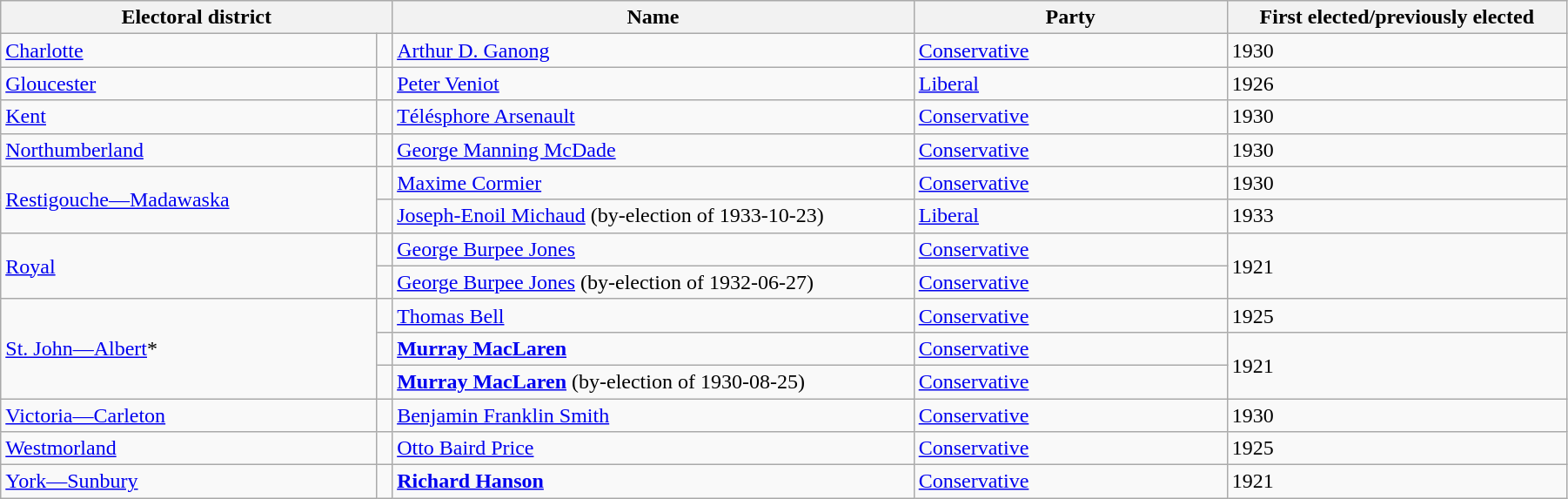<table class="wikitable" width=95%>
<tr>
<th colspan=2 width=25%>Electoral district</th>
<th>Name</th>
<th width=20%>Party</th>
<th>First elected/previously elected</th>
</tr>
<tr>
<td width=24%><a href='#'>Charlotte</a></td>
<td></td>
<td><a href='#'>Arthur D. Ganong</a></td>
<td><a href='#'>Conservative</a></td>
<td>1930</td>
</tr>
<tr>
<td><a href='#'>Gloucester</a></td>
<td></td>
<td><a href='#'>Peter Veniot</a></td>
<td><a href='#'>Liberal</a></td>
<td>1926</td>
</tr>
<tr>
<td><a href='#'>Kent</a></td>
<td></td>
<td><a href='#'>Télésphore Arsenault</a></td>
<td><a href='#'>Conservative</a></td>
<td>1930</td>
</tr>
<tr>
<td><a href='#'>Northumberland</a></td>
<td></td>
<td><a href='#'>George Manning McDade</a></td>
<td><a href='#'>Conservative</a></td>
<td>1930</td>
</tr>
<tr>
<td rowspan=2><a href='#'>Restigouche—Madawaska</a></td>
<td></td>
<td><a href='#'>Maxime Cormier</a></td>
<td><a href='#'>Conservative</a></td>
<td>1930</td>
</tr>
<tr>
<td></td>
<td><a href='#'>Joseph-Enoil Michaud</a> (by-election of 1933-10-23)</td>
<td><a href='#'>Liberal</a></td>
<td>1933</td>
</tr>
<tr>
<td rowspan=2><a href='#'>Royal</a></td>
<td></td>
<td><a href='#'>George Burpee Jones</a></td>
<td><a href='#'>Conservative</a></td>
<td rowspan=2>1921</td>
</tr>
<tr>
<td></td>
<td><a href='#'>George Burpee Jones</a> (by-election of 1932-06-27)</td>
<td><a href='#'>Conservative</a></td>
</tr>
<tr>
<td rowspan=3><a href='#'>St. John—Albert</a>*</td>
<td></td>
<td><a href='#'>Thomas Bell</a></td>
<td><a href='#'>Conservative</a></td>
<td>1925</td>
</tr>
<tr>
<td></td>
<td><strong><a href='#'>Murray MacLaren</a></strong></td>
<td><a href='#'>Conservative</a></td>
<td rowspan=2>1921</td>
</tr>
<tr>
<td></td>
<td><strong><a href='#'>Murray MacLaren</a></strong> (by-election of 1930-08-25)</td>
<td><a href='#'>Conservative</a></td>
</tr>
<tr>
<td><a href='#'>Victoria—Carleton</a></td>
<td></td>
<td><a href='#'>Benjamin Franklin Smith</a></td>
<td><a href='#'>Conservative</a></td>
<td>1930</td>
</tr>
<tr>
<td><a href='#'>Westmorland</a></td>
<td></td>
<td><a href='#'>Otto Baird Price</a></td>
<td><a href='#'>Conservative</a></td>
<td>1925</td>
</tr>
<tr>
<td><a href='#'>York—Sunbury</a></td>
<td></td>
<td><strong><a href='#'>Richard Hanson</a></strong></td>
<td><a href='#'>Conservative</a></td>
<td>1921</td>
</tr>
</table>
